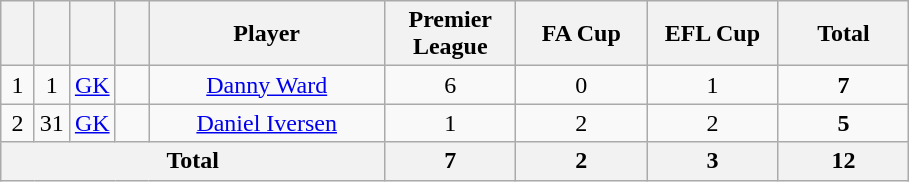<table class="wikitable sortable" style="text-align:center">
<tr>
<th width=15></th>
<th width=15></th>
<th width=15></th>
<th width=15></th>
<th width=150>Player</th>
<th width=80>Premier League</th>
<th width=80>FA Cup</th>
<th width=80>EFL Cup</th>
<th width=80>Total</th>
</tr>
<tr>
<td>1</td>
<td>1</td>
<td><a href='#'>GK</a></td>
<td></td>
<td><a href='#'>Danny Ward</a></td>
<td>6</td>
<td>0</td>
<td>1</td>
<td><strong>7</strong></td>
</tr>
<tr>
<td>2</td>
<td>31</td>
<td><a href='#'>GK</a></td>
<td></td>
<td><a href='#'>Daniel Iversen</a></td>
<td>1</td>
<td>2</td>
<td>2</td>
<td><strong>5</strong></td>
</tr>
<tr>
<th colspan="5">Total</th>
<th>7</th>
<th>2</th>
<th>3</th>
<th>12</th>
</tr>
</table>
